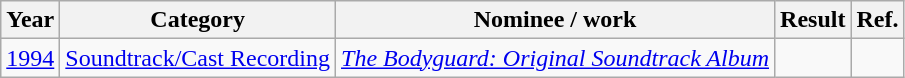<table class="wikitable">
<tr>
<th>Year</th>
<th>Category</th>
<th>Nominee / work</th>
<th>Result</th>
<th>Ref.</th>
</tr>
<tr>
<td><a href='#'>1994</a></td>
<td><a href='#'>Soundtrack/Cast Recording</a></td>
<td><em><a href='#'>The Bodyguard: Original Soundtrack Album</a></em></td>
<td></td>
<td align="center"></td>
</tr>
</table>
